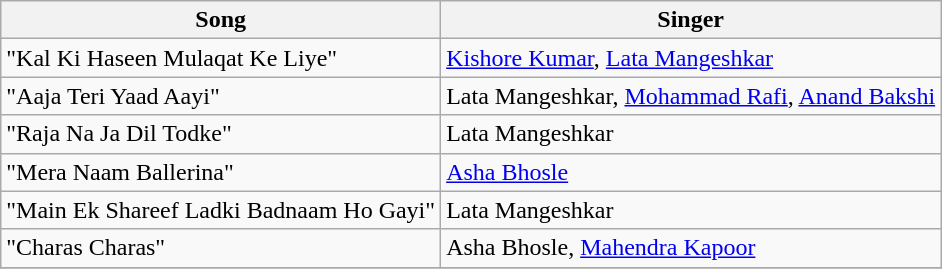<table class=wikitable>
<tr>
<th>Song</th>
<th>Singer</th>
</tr>
<tr>
<td>"Kal Ki Haseen Mulaqat Ke Liye"</td>
<td><a href='#'>Kishore Kumar</a>, <a href='#'>Lata Mangeshkar</a></td>
</tr>
<tr>
<td>"Aaja Teri Yaad Aayi"</td>
<td>Lata Mangeshkar, <a href='#'>Mohammad Rafi</a>, <a href='#'>Anand Bakshi</a></td>
</tr>
<tr>
<td>"Raja Na Ja Dil Todke"</td>
<td>Lata Mangeshkar</td>
</tr>
<tr>
<td>"Mera Naam Ballerina"</td>
<td><a href='#'>Asha Bhosle</a></td>
</tr>
<tr>
<td>"Main Ek Shareef Ladki Badnaam Ho Gayi"</td>
<td>Lata Mangeshkar</td>
</tr>
<tr>
<td>"Charas Charas"</td>
<td>Asha Bhosle, <a href='#'>Mahendra Kapoor</a></td>
</tr>
<tr>
</tr>
</table>
